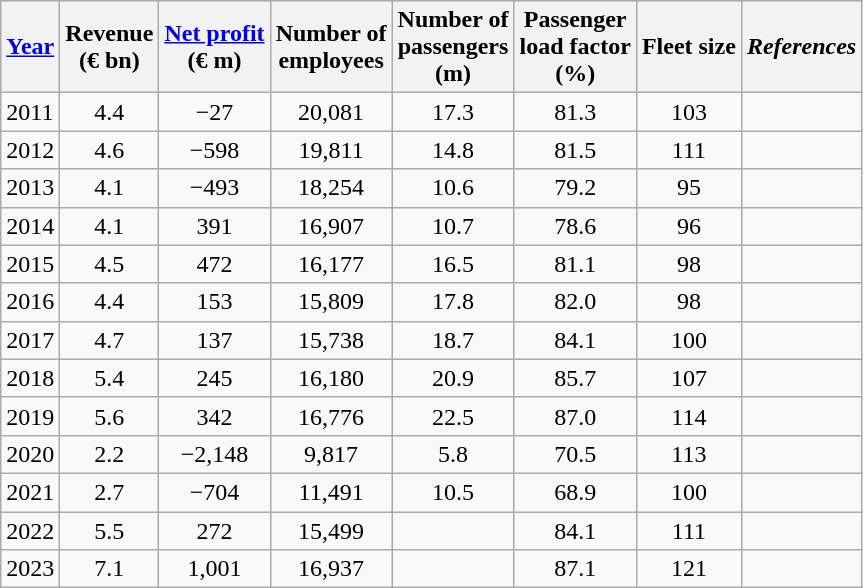<table class="wikitable" style="text-align:center;">
<tr>
<th><a href='#'>Year</a></th>
<th>Revenue<br>(€ bn) </th>
<th><a href='#'>Net profit</a><br>(€ m) </th>
<th>Number of<br>employees </th>
<th>Number of<br>passengers<br>(m)</th>
<th>Passenger<br>load factor<br>(%) </th>
<th>Fleet size </th>
<th><em>References</em></th>
</tr>
<tr>
<td style="text-align:left;">2011</td>
<td>4.4</td>
<td><span>−27</span></td>
<td>20,081</td>
<td>17.3</td>
<td>81.3</td>
<td>103</td>
<td></td>
</tr>
<tr>
<td style="text-align:left;">2012</td>
<td>4.6</td>
<td><span>−598</span></td>
<td>19,811</td>
<td>14.8</td>
<td>81.5</td>
<td>111</td>
<td></td>
</tr>
<tr>
<td style="text-align:left;">2013</td>
<td>4.1</td>
<td><span>−493</span></td>
<td>18,254</td>
<td>10.6</td>
<td>79.2</td>
<td>95</td>
<td></td>
</tr>
<tr>
<td style="text-align:left;">2014</td>
<td>4.1</td>
<td>391</td>
<td>16,907</td>
<td>10.7</td>
<td>78.6</td>
<td>96</td>
<td></td>
</tr>
<tr>
<td style="text-align:left;">2015</td>
<td>4.5</td>
<td>472</td>
<td>16,177</td>
<td>16.5</td>
<td>81.1</td>
<td>98</td>
<td></td>
</tr>
<tr>
<td style="text-align:left;">2016</td>
<td>4.4</td>
<td>153</td>
<td>15,809</td>
<td>17.8</td>
<td>82.0</td>
<td>98</td>
<td></td>
</tr>
<tr>
<td style="text-align:left;">2017</td>
<td>4.7</td>
<td>137</td>
<td>15,738</td>
<td>18.7</td>
<td>84.1</td>
<td>100</td>
<td></td>
</tr>
<tr>
<td>2018</td>
<td>5.4</td>
<td>245</td>
<td>16,180</td>
<td>20.9</td>
<td>85.7</td>
<td>107</td>
<td></td>
</tr>
<tr>
<td>2019</td>
<td>5.6</td>
<td>342</td>
<td>16,776</td>
<td>22.5</td>
<td>87.0</td>
<td>114</td>
<td></td>
</tr>
<tr>
<td>2020</td>
<td>2.2</td>
<td><span>−2,148</span></td>
<td>9,817</td>
<td>5.8</td>
<td>70.5</td>
<td>113</td>
<td></td>
</tr>
<tr>
<td>2021</td>
<td>2.7</td>
<td><span>−704</span></td>
<td>11,491</td>
<td>10.5</td>
<td>68.9</td>
<td>100</td>
<td></td>
</tr>
<tr>
<td>2022</td>
<td>5.5</td>
<td>272</td>
<td>15,499</td>
<td></td>
<td>84.1</td>
<td>111</td>
<td></td>
</tr>
<tr>
<td>2023</td>
<td>7.1</td>
<td>1,001</td>
<td>16,937</td>
<td></td>
<td>87.1</td>
<td>121</td>
<td></td>
</tr>
</table>
